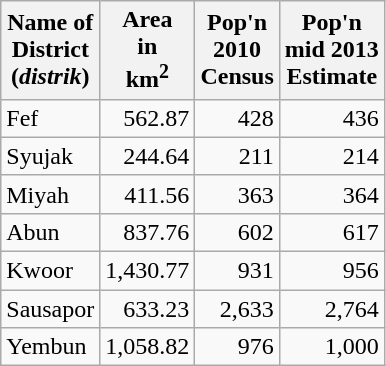<table class="wikitable">
<tr>
<th>Name of <br>District<br>(<em>distrik</em>)</th>
<th>Area <br>in <br>km<sup>2</sup></th>
<th>Pop'n <br>2010<br>Census</th>
<th>Pop'n <br>mid 2013<br>Estimate</th>
</tr>
<tr>
<td>Fef</td>
<td align="right">562.87</td>
<td align="right">428</td>
<td align="right">436</td>
</tr>
<tr>
<td>Syujak</td>
<td align="right">244.64</td>
<td align="right">211</td>
<td align="right">214</td>
</tr>
<tr>
<td>Miyah</td>
<td align="right">411.56</td>
<td align="right">363</td>
<td align="right">364</td>
</tr>
<tr>
<td>Abun</td>
<td align="right">837.76</td>
<td align="right">602</td>
<td align="right">617</td>
</tr>
<tr>
<td>Kwoor</td>
<td align="right">1,430.77</td>
<td align="right">931</td>
<td align="right">956</td>
</tr>
<tr>
<td>Sausapor</td>
<td align="right">633.23</td>
<td align="right">2,633</td>
<td align="right">2,764</td>
</tr>
<tr>
<td>Yembun</td>
<td align="right">1,058.82</td>
<td align="right">976</td>
<td align="right">1,000</td>
</tr>
</table>
